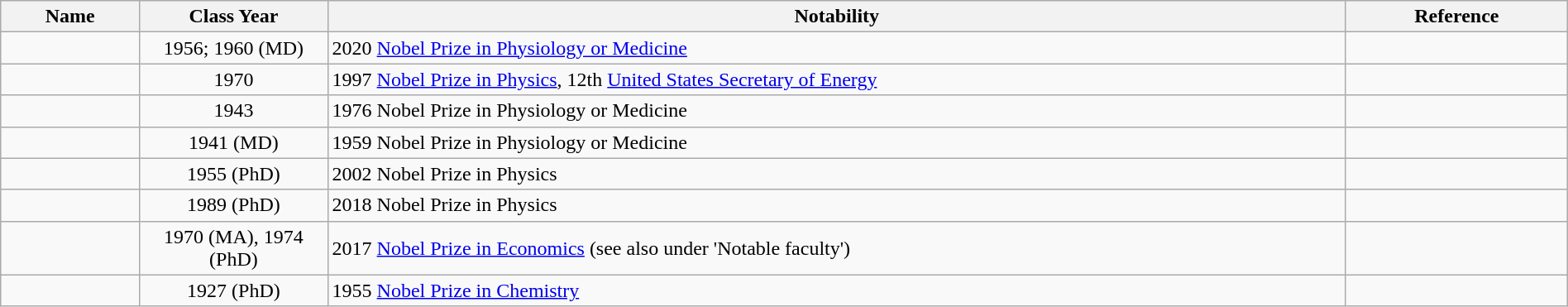<table class="wikitable sortable" style="width:100%">
<tr>
<th style="width:*;">Name</th>
<th style="width:12%;">Class Year</th>
<th style="width:65%;" class="unsortable">Notability</th>
<th style="width:*;" class="unsortable">Reference</th>
</tr>
<tr>
<td></td>
<td style="text-align:center;">1956; 1960 (MD)</td>
<td>2020 <a href='#'>Nobel Prize in Physiology or Medicine</a></td>
<td style="text-align:center;"></td>
</tr>
<tr>
<td></td>
<td style="text-align:center;">1970</td>
<td>1997 <a href='#'>Nobel Prize in Physics</a>, 12th <a href='#'>United States Secretary of Energy</a></td>
<td style="text-align:center;"></td>
</tr>
<tr>
<td></td>
<td style="text-align:center;">1943</td>
<td>1976 Nobel Prize in Physiology or Medicine</td>
<td style="text-align:center;"></td>
</tr>
<tr>
<td></td>
<td style="text-align:center;">1941 (MD)</td>
<td>1959 Nobel Prize in Physiology or Medicine</td>
<td style="text-align:center;"></td>
</tr>
<tr>
<td></td>
<td style="text-align:center;">1955 (PhD)</td>
<td>2002 Nobel Prize in Physics</td>
<td style="text-align:center;"></td>
</tr>
<tr>
<td></td>
<td style="text-align:center;">1989 (PhD)</td>
<td>2018 Nobel Prize in Physics</td>
<td style="text-align:center;"></td>
</tr>
<tr>
<td></td>
<td style="text-align:center;">1970 (MA), 1974 (PhD)</td>
<td>2017 <a href='#'>Nobel Prize in Economics</a> (see also under 'Notable faculty')</td>
<td style="text-align:center;"></td>
</tr>
<tr>
<td></td>
<td style="text-align:center;">1927 (PhD)</td>
<td>1955 <a href='#'>Nobel Prize in Chemistry</a></td>
<td style="text-align:center;"></td>
</tr>
</table>
